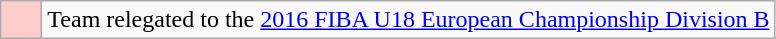<table class="wikitable">
<tr>
<td style="background: #fcc; width:20px;"></td>
<td>Team relegated to the <a href='#'>2016 FIBA U18 European Championship Division B</a></td>
</tr>
</table>
